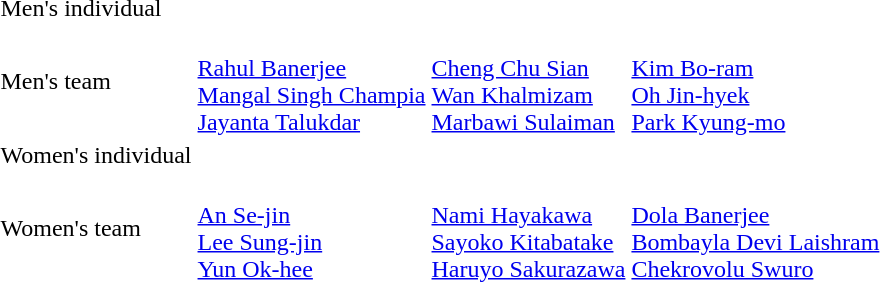<table>
<tr>
<td>Men's individual</td>
<td></td>
<td></td>
<td></td>
</tr>
<tr>
<td>Men's team</td>
<td><br><a href='#'>Rahul Banerjee</a><br><a href='#'>Mangal Singh Champia</a><br><a href='#'>Jayanta Talukdar</a></td>
<td><br><a href='#'>Cheng Chu Sian</a><br><a href='#'>Wan Khalmizam</a> <br><a href='#'>Marbawi Sulaiman</a></td>
<td><br><a href='#'>Kim Bo-ram</a><br><a href='#'>Oh Jin-hyek</a><br><a href='#'>Park Kyung-mo</a></td>
</tr>
<tr>
<td>Women's individual</td>
<td></td>
<td></td>
<td></td>
</tr>
<tr>
<td>Women's team</td>
<td><br><a href='#'>An Se-jin</a><br><a href='#'>Lee Sung-jin</a><br><a href='#'>Yun Ok-hee</a></td>
<td><br><a href='#'>Nami Hayakawa</a><br><a href='#'>Sayoko Kitabatake</a><br><a href='#'>Haruyo Sakurazawa</a></td>
<td><br><a href='#'>Dola Banerjee</a><br><a href='#'>Bombayla Devi Laishram</a><br><a href='#'>Chekrovolu Swuro</a></td>
</tr>
</table>
